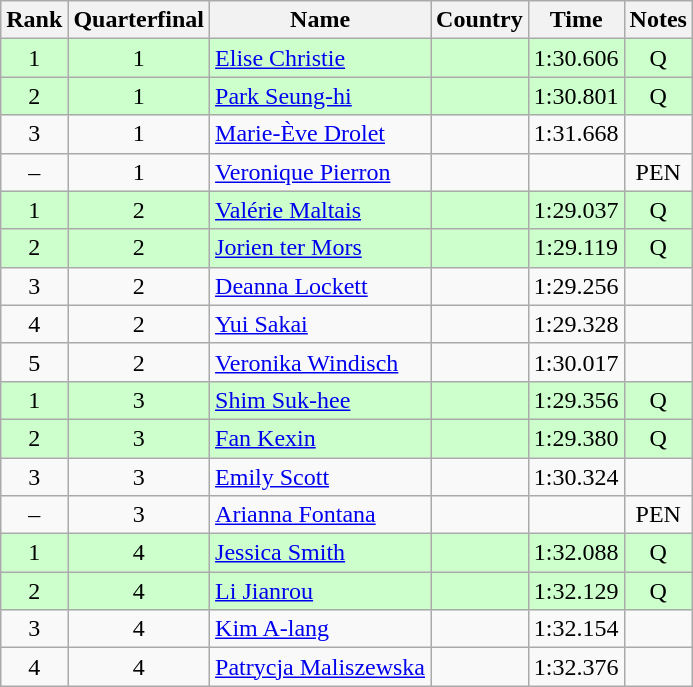<table class="wikitable sortable" style="text-align:center">
<tr>
<th>Rank</th>
<th>Quarterfinal</th>
<th>Name</th>
<th>Country</th>
<th>Time</th>
<th>Notes</th>
</tr>
<tr bgcolor=ccffcc>
<td>1</td>
<td>1</td>
<td align=left><a href='#'>Elise Christie</a></td>
<td align=left></td>
<td>1:30.606</td>
<td>Q</td>
</tr>
<tr bgcolor=ccffcc>
<td>2</td>
<td>1</td>
<td align=left><a href='#'>Park Seung-hi</a></td>
<td align=left></td>
<td>1:30.801</td>
<td>Q</td>
</tr>
<tr>
<td>3</td>
<td>1</td>
<td align=left><a href='#'>Marie-Ève Drolet</a></td>
<td align=left></td>
<td>1:31.668</td>
<td></td>
</tr>
<tr>
<td>–</td>
<td>1</td>
<td align=left><a href='#'>Veronique Pierron</a></td>
<td align=left></td>
<td></td>
<td>PEN</td>
</tr>
<tr bgcolor=ccffcc>
<td>1</td>
<td>2</td>
<td align=left><a href='#'>Valérie Maltais</a></td>
<td align=left></td>
<td>1:29.037</td>
<td>Q</td>
</tr>
<tr bgcolor=ccffcc>
<td>2</td>
<td>2</td>
<td align=left><a href='#'>Jorien ter Mors</a></td>
<td align=left></td>
<td>1:29.119</td>
<td>Q</td>
</tr>
<tr>
<td>3</td>
<td>2</td>
<td align=left><a href='#'>Deanna Lockett</a></td>
<td align=left></td>
<td>1:29.256</td>
<td></td>
</tr>
<tr>
<td>4</td>
<td>2</td>
<td align=left><a href='#'>Yui Sakai</a></td>
<td align=left></td>
<td>1:29.328</td>
<td></td>
</tr>
<tr>
<td>5</td>
<td>2</td>
<td align=left><a href='#'>Veronika Windisch</a></td>
<td align=left></td>
<td>1:30.017</td>
<td></td>
</tr>
<tr bgcolor=ccffcc>
<td>1</td>
<td>3</td>
<td align=left><a href='#'>Shim Suk-hee</a></td>
<td align=left></td>
<td>1:29.356</td>
<td>Q</td>
</tr>
<tr bgcolor=ccffcc>
<td>2</td>
<td>3</td>
<td align=left><a href='#'>Fan Kexin</a></td>
<td align=left></td>
<td>1:29.380</td>
<td>Q</td>
</tr>
<tr>
<td>3</td>
<td>3</td>
<td align=left><a href='#'>Emily Scott</a></td>
<td align=left></td>
<td>1:30.324</td>
<td></td>
</tr>
<tr>
<td>–</td>
<td>3</td>
<td align=left><a href='#'>Arianna Fontana</a></td>
<td align=left></td>
<td></td>
<td>PEN</td>
</tr>
<tr bgcolor=ccffcc>
<td>1</td>
<td>4</td>
<td align=left><a href='#'>Jessica Smith</a></td>
<td align=left></td>
<td>1:32.088</td>
<td>Q</td>
</tr>
<tr bgcolor=ccffcc>
<td>2</td>
<td>4</td>
<td align=left><a href='#'>Li Jianrou</a></td>
<td align=left></td>
<td>1:32.129</td>
<td>Q</td>
</tr>
<tr>
<td>3</td>
<td>4</td>
<td align=left><a href='#'>Kim A-lang</a></td>
<td align=left></td>
<td>1:32.154</td>
<td></td>
</tr>
<tr>
<td>4</td>
<td>4</td>
<td align=left><a href='#'>Patrycja Maliszewska</a></td>
<td align=left></td>
<td>1:32.376</td>
<td></td>
</tr>
</table>
